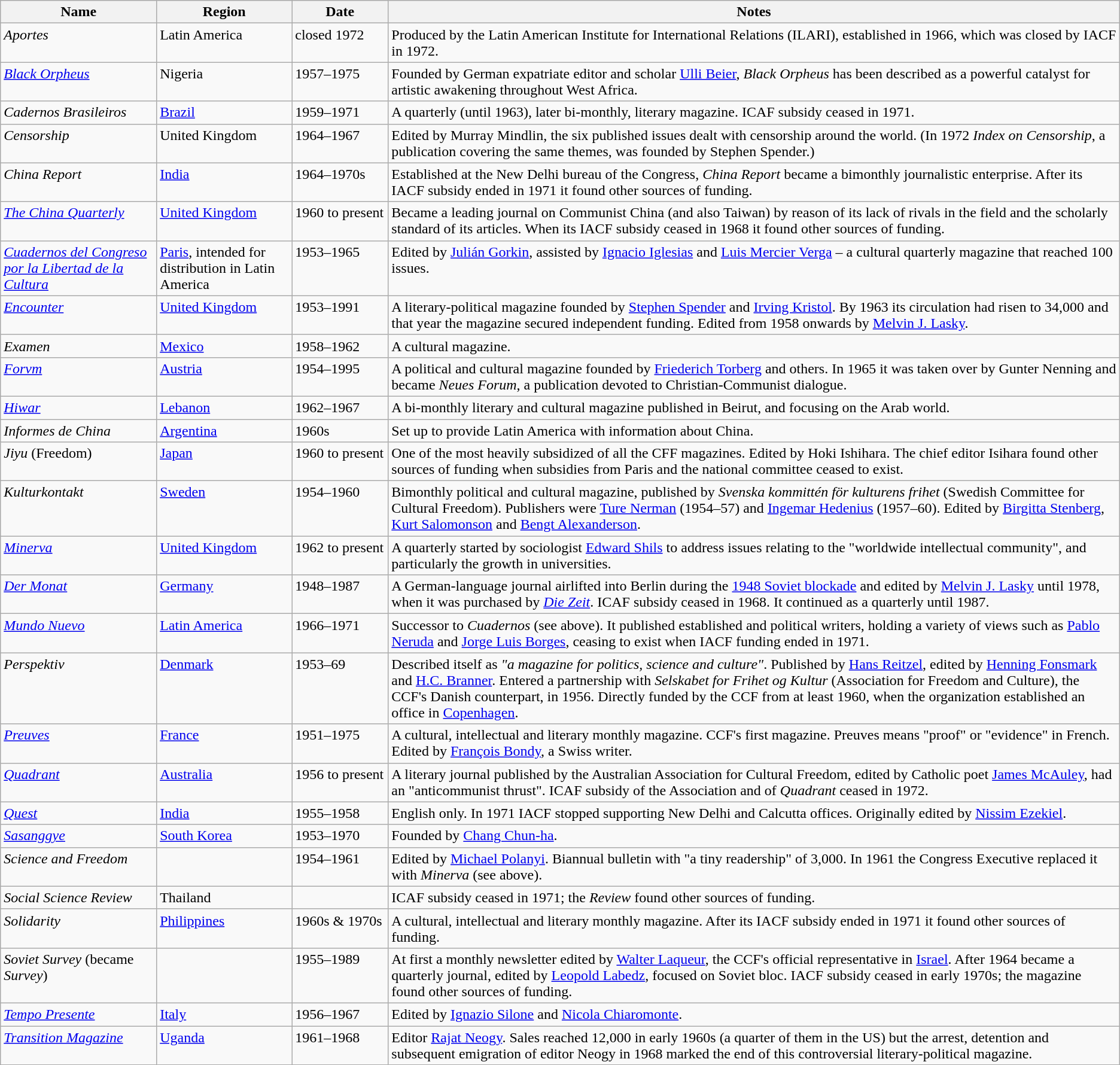<table class="wikitable sortable">
<tr>
<th>Name</th>
<th>Region</th>
<th width="100px">Date</th>
<th>Notes</th>
</tr>
<tr valign=top>
<td><em>Aportes</em></td>
<td>Latin America</td>
<td>closed 1972</td>
<td>Produced by the Latin American Institute for International Relations (ILARI), established in 1966, which was closed by IACF in 1972.</td>
</tr>
<tr valign=top>
<td><em><a href='#'>Black Orpheus</a></em></td>
<td>Nigeria</td>
<td>1957–1975</td>
<td>Founded by German expatriate editor and scholar <a href='#'>Ulli Beier</a>, <em>Black Orpheus</em> has been described as a powerful catalyst for artistic awakening throughout West Africa.</td>
</tr>
<tr valign=top>
<td><em>Cadernos Brasileiros</em></td>
<td><a href='#'>Brazil</a></td>
<td>1959–1971</td>
<td> A quarterly (until 1963), later bi-monthly, literary magazine. ICAF subsidy ceased in 1971.</td>
</tr>
<tr valign=top>
<td><em>Censorship</em></td>
<td>United Kingdom</td>
<td>1964–1967</td>
<td>Edited by Murray Mindlin, the six published issues dealt with censorship around the world. (In 1972 <em>Index on Censorship</em>, a publication covering the same themes, was founded by Stephen Spender.)</td>
</tr>
<tr valign=top>
<td><em>China Report</em></td>
<td><a href='#'>India</a></td>
<td>1964–1970s</td>
<td>Established at the New Delhi bureau of the Congress, <em>China Report</em> became a bimonthly journalistic enterprise. After its IACF subsidy ended in 1971 it found other sources of funding.</td>
</tr>
<tr valign=top>
<td><em><a href='#'>The China Quarterly</a></em></td>
<td><a href='#'>United Kingdom</a></td>
<td>1960 to present</td>
<td>Became a leading journal on Communist China (and also Taiwan) by reason of its lack of rivals in the field and the scholarly standard of its articles. When its IACF subsidy ceased in 1968 it found other sources of funding.</td>
</tr>
<tr valign=top>
<td><em><a href='#'>Cuadernos del Congreso por la Libertad de la Cultura</a></em></td>
<td><a href='#'>Paris</a>, intended for distribution in Latin America</td>
<td>1953–1965</td>
<td>Edited by <a href='#'>Julián Gorkin</a>, assisted by <a href='#'>Ignacio Iglesias</a> and <a href='#'>Luis Mercier Verga</a> – a cultural quarterly magazine that reached 100 issues.</td>
</tr>
<tr valign=top>
<td><em><a href='#'>Encounter</a></em></td>
<td><a href='#'>United Kingdom</a></td>
<td>1953–1991</td>
<td> A literary-political magazine founded by <a href='#'>Stephen Spender</a> and <a href='#'>Irving Kristol</a>. By 1963 its circulation had risen to 34,000 and that year the magazine secured independent funding. Edited from 1958 onwards by <a href='#'>Melvin J. Lasky</a>.</td>
</tr>
<tr valign=top>
<td><em>Examen</em></td>
<td><a href='#'>Mexico</a></td>
<td>1958–1962</td>
<td> A cultural magazine.</td>
</tr>
<tr valign=top>
<td><em><a href='#'>Forvm</a></em></td>
<td><a href='#'>Austria</a></td>
<td>1954–1995</td>
<td> A political and cultural magazine founded by <a href='#'>Friederich Torberg</a> and others. In 1965 it was taken over by Gunter Nenning and became <em>Neues Forum</em>, a publication devoted to Christian-Communist dialogue.</td>
</tr>
<tr valign=top>
<td><em><a href='#'>Hiwar</a></em></td>
<td><a href='#'>Lebanon</a></td>
<td>1962–1967</td>
<td>A bi-monthly literary and cultural magazine published in Beirut, and focusing on the Arab world.</td>
</tr>
<tr valign=top>
<td><em>Informes de China</em></td>
<td> <a href='#'>Argentina</a></td>
<td>1960s</td>
<td>Set up to provide Latin America with information about China.</td>
</tr>
<tr valign=top>
<td><em>Jiyu</em> (Freedom)</td>
<td><a href='#'>Japan</a></td>
<td>1960 to present</td>
<td>One of the most heavily subsidized of all the CFF magazines. Edited by Hoki Ishihara. The chief editor Isihara found other sources of funding when subsidies from Paris and the national committee ceased to exist.</td>
</tr>
<tr valign=top>
<td><em>Kulturkontakt</em></td>
<td><a href='#'>Sweden</a></td>
<td>1954–1960</td>
<td>Bimonthly political and cultural magazine, published by <em>Svenska kommittén för kulturens frihet</em> (Swedish Committee for Cultural Freedom). Publishers were <a href='#'>Ture Nerman</a> (1954–57) and <a href='#'>Ingemar Hedenius</a> (1957–60). Edited by <a href='#'>Birgitta Stenberg</a>, <a href='#'>Kurt Salomonson</a> and <a href='#'>Bengt Alexanderson</a>.</td>
</tr>
<tr valign=top>
<td><em><a href='#'>Minerva</a></em></td>
<td><a href='#'>United Kingdom</a></td>
<td>1962 to present</td>
<td>A quarterly started by sociologist <a href='#'>Edward Shils</a> to address issues relating to the "worldwide intellectual community", and particularly the growth in universities.</td>
</tr>
<tr valign=top>
<td><em><a href='#'>Der Monat</a></em></td>
<td><a href='#'>Germany</a></td>
<td>1948–1987</td>
<td> A German-language journal airlifted into Berlin during the <a href='#'>1948 Soviet blockade</a> and edited by <a href='#'>Melvin J. Lasky</a> until 1978, when it was purchased by <em><a href='#'>Die Zeit</a></em>. ICAF subsidy ceased in 1968. It continued as a quarterly until 1987.</td>
</tr>
<tr valign=top>
<td><em><a href='#'>Mundo Nuevo</a></em></td>
<td> <a href='#'>Latin America</a></td>
<td>1966–1971</td>
<td>Successor to <em>Cuadernos</em> (see above). It published established and political writers, holding a variety of views such as <a href='#'>Pablo Neruda</a> and <a href='#'>Jorge Luis Borges</a>, ceasing to exist when IACF funding ended in 1971.</td>
</tr>
<tr valign=top>
<td><em>Perspektiv</em></td>
<td><a href='#'>Denmark</a></td>
<td>1953–69</td>
<td>Described itself as <em>"a magazine for politics, science and culture"</em>. Published by <a href='#'>Hans Reitzel</a>, edited by <a href='#'>Henning Fonsmark</a> and <a href='#'>H.C. Branner</a>. Entered a partnership with <em>Selskabet for Frihet og Kultur</em> (Association for Freedom and Culture), the CCF's Danish counterpart, in 1956. Directly funded by the CCF from at least 1960, when the organization established an office in <a href='#'>Copenhagen</a>.</td>
</tr>
<tr valign=top>
<td><em><a href='#'>Preuves</a></em></td>
<td><a href='#'>France</a></td>
<td>1951–1975</td>
<td>A cultural, intellectual and literary monthly magazine. CCF's first magazine. Preuves means "proof" or "evidence" in French. Edited by <a href='#'>François Bondy</a>, a Swiss writer.</td>
</tr>
<tr valign=top>
<td><em><a href='#'>Quadrant</a></em></td>
<td><a href='#'>Australia</a></td>
<td>1956 to present</td>
<td> A literary journal published by the Australian Association for Cultural Freedom, edited by Catholic poet <a href='#'>James McAuley</a>, had an "anticommunist thrust". ICAF subsidy of the Association and of <em>Quadrant</em> ceased in 1972.</td>
</tr>
<tr valign=top>
<td><a href='#'><em>Quest</em></a></td>
<td><a href='#'>India</a></td>
<td>1955–1958</td>
<td>English only. In 1971 IACF stopped supporting New Delhi and Calcutta offices. Originally edited by <a href='#'>Nissim Ezekiel</a>.</td>
</tr>
<tr valign=top>
<td><em><a href='#'>Sasanggye</a></em></td>
<td> <a href='#'>South Korea</a></td>
<td> 1953–1970</td>
<td>Founded by <a href='#'>Chang Chun-ha</a>.</td>
</tr>
<tr valign=top>
<td><em>Science and Freedom</em></td>
<td></td>
<td>1954–1961</td>
<td>Edited by <a href='#'>Michael Polanyi</a>. Biannual bulletin with "a tiny readership" of 3,000. In 1961 the Congress Executive replaced it with <em>Minerva</em> (see above).</td>
</tr>
<tr valign=top>
<td><em>Social Science Review</em></td>
<td>Thailand</td>
<td></td>
<td>ICAF subsidy ceased in 1971; the <em>Review</em> found other sources of funding.</td>
</tr>
<tr valign=top>
<td><em>Solidarity</em></td>
<td><a href='#'>Philippines</a></td>
<td>1960s & 1970s</td>
<td> A cultural, intellectual and literary monthly magazine. After its IACF subsidy ended in 1971 it found other sources of funding.</td>
</tr>
<tr valign=top>
<td><em>Soviet Survey</em> (became <em>Survey</em>)</td>
<td></td>
<td>1955–1989</td>
<td>At first a monthly newsletter edited by <a href='#'>Walter Laqueur</a>, the CCF's official representative in <a href='#'>Israel</a>. After 1964 became a quarterly journal, edited by <a href='#'>Leopold Labedz</a>, focused on Soviet bloc. IACF subsidy ceased in early 1970s; the magazine found other sources of funding.</td>
</tr>
<tr valign=top>
<td><em><a href='#'>Tempo Presente</a></em></td>
<td><a href='#'>Italy</a></td>
<td>1956–1967</td>
<td>Edited by <a href='#'>Ignazio Silone</a> and <a href='#'>Nicola Chiaromonte</a>.</td>
</tr>
<tr valign=top>
<td><em><a href='#'>Transition Magazine</a></em></td>
<td><a href='#'>Uganda</a></td>
<td>1961–1968</td>
<td>Editor <a href='#'>Rajat Neogy</a>. Sales reached 12,000 in early 1960s (a quarter of them in the US) but the arrest, detention and subsequent emigration of editor Neogy in 1968 marked the end of this controversial literary-political magazine.</td>
</tr>
</table>
